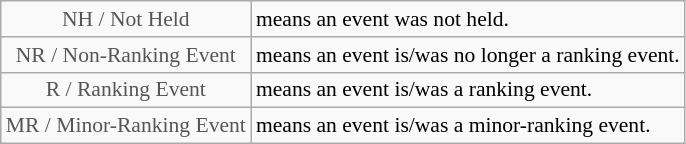<table class="wikitable" style="font-size:90%">
<tr>
<td style="text-align:center; color:#555555;" colspan="4">NH / Not Held</td>
<td>means an event was not held.</td>
</tr>
<tr>
<td style="text-align:center; color:#555555;" colspan="4">NR / Non-Ranking Event</td>
<td>means an event is/was no longer a ranking event.</td>
</tr>
<tr>
<td style="text-align:center; color:#555555;" colspan="4">R / Ranking Event</td>
<td>means an event is/was a ranking event.</td>
</tr>
<tr>
<td style="text-align:center; color:#555555;" colspan="4">MR / Minor-Ranking Event</td>
<td>means an event is/was a minor-ranking event.</td>
</tr>
</table>
